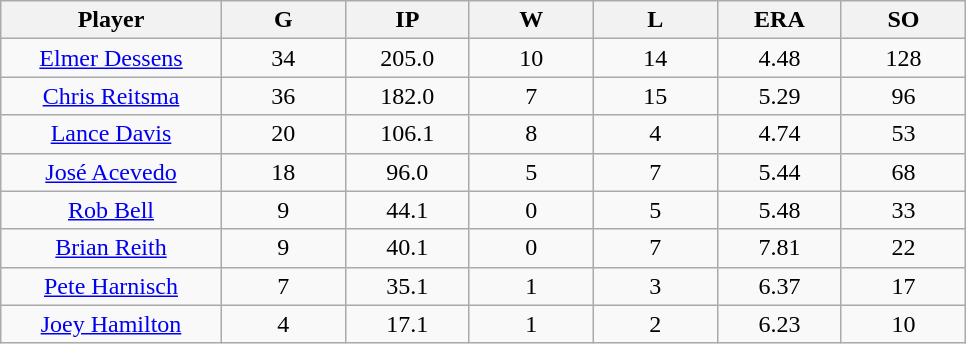<table class="wikitable sortable">
<tr>
<th bgcolor="#DDDDFF" width="16%">Player</th>
<th bgcolor="#DDDDFF" width="9%">G</th>
<th bgcolor="#DDDDFF" width="9%">IP</th>
<th bgcolor="#DDDDFF" width="9%">W</th>
<th bgcolor="#DDDDFF" width="9%">L</th>
<th bgcolor="#DDDDFF" width="9%">ERA</th>
<th bgcolor="#DDDDFF" width="9%">SO</th>
</tr>
<tr align="center">
<td><a href='#'>Elmer Dessens</a></td>
<td>34</td>
<td>205.0</td>
<td>10</td>
<td>14</td>
<td>4.48</td>
<td>128</td>
</tr>
<tr align="center">
<td><a href='#'>Chris Reitsma</a></td>
<td>36</td>
<td>182.0</td>
<td>7</td>
<td>15</td>
<td>5.29</td>
<td>96</td>
</tr>
<tr align=center>
<td><a href='#'>Lance Davis</a></td>
<td>20</td>
<td>106.1</td>
<td>8</td>
<td>4</td>
<td>4.74</td>
<td>53</td>
</tr>
<tr align=center>
<td><a href='#'>José Acevedo</a></td>
<td>18</td>
<td>96.0</td>
<td>5</td>
<td>7</td>
<td>5.44</td>
<td>68</td>
</tr>
<tr align=center>
<td><a href='#'>Rob Bell</a></td>
<td>9</td>
<td>44.1</td>
<td>0</td>
<td>5</td>
<td>5.48</td>
<td>33</td>
</tr>
<tr align=center>
<td><a href='#'>Brian Reith</a></td>
<td>9</td>
<td>40.1</td>
<td>0</td>
<td>7</td>
<td>7.81</td>
<td>22</td>
</tr>
<tr align=center>
<td><a href='#'>Pete Harnisch</a></td>
<td>7</td>
<td>35.1</td>
<td>1</td>
<td>3</td>
<td>6.37</td>
<td>17</td>
</tr>
<tr align=center>
<td><a href='#'>Joey Hamilton</a></td>
<td>4</td>
<td>17.1</td>
<td>1</td>
<td>2</td>
<td>6.23</td>
<td>10</td>
</tr>
</table>
